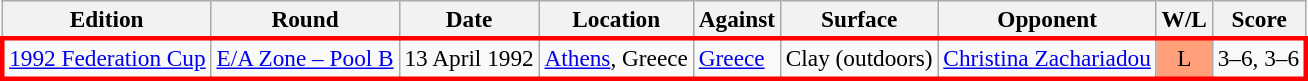<table class=wikitable style=font-size:97%>
<tr>
<th>Edition</th>
<th>Round</th>
<th>Date</th>
<th>Location</th>
<th>Against</th>
<th>Surface</th>
<th>Opponent</th>
<th>W/L</th>
<th>Score</th>
</tr>
<tr style="background:#ccf;">
</tr>
<tr style="border: 3px solid red">
<td rowspan="1"><a href='#'>1992 Federation Cup</a></td>
<td><a href='#'>E/A Zone – Pool B</a></td>
<td>13 April 1992</td>
<td rowspan="1"> <a href='#'>Athens</a>, Greece</td>
<td> <a href='#'>Greece</a></td>
<td rowspan="1">Clay (outdoors)</td>
<td> <a href='#'>Christina Zachariadou</a></td>
<td style="text-align:center; background:#ffa07a;">L</td>
<td>3–6, 3–6</td>
</tr>
</table>
